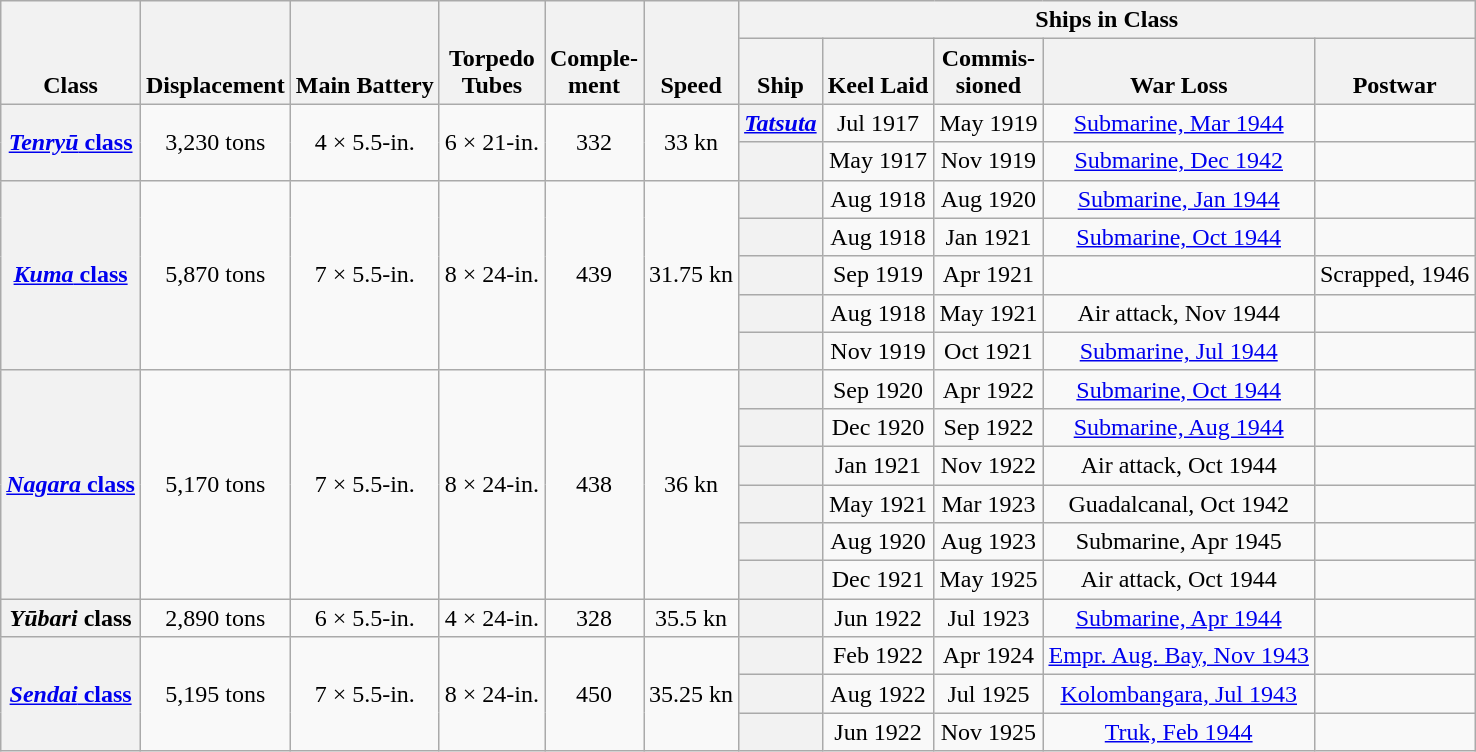<table class="wikitable plainrowheaders" style="text-align: center;">
<tr valign="bottom">
<th scope="col" rowspan="2">Class</th>
<th scope="col" rowspan="2">Displacement</th>
<th scope="col" rowspan="2">Main Battery</th>
<th scope="col" rowspan="2">Torpedo<br>Tubes</th>
<th scope="col" rowspan="2">Comple-<br>ment</th>
<th scope="col" rowspan="2">Speed</th>
<th scope="col" colspan="5">Ships in Class</th>
</tr>
<tr valign="bottom">
<th scope="col">Ship</th>
<th scope="col">Keel Laid</th>
<th scope="col">Commis-<br>sioned</th>
<th scope="col">War Loss</th>
<th scope="col">Postwar</th>
</tr>
<tr>
<th scope="row" rowspan=2><a href='#'><em>Tenryū</em> class</a></th>
<td scope="row" rowspan=2 style="text-align: center">3,230 tons</td>
<td scope="row" rowspan=2 style="text-align: center">4 × 5.5-in.</td>
<td scope="row" rowspan=2 style="text-align: center">6 × 21-in.</td>
<td scope="row" rowspan=2 style="text-align: center">332</td>
<td scope="row" rowspan=2 style="text-align: center">33 kn</td>
<th scope="row"><a href='#'><em>Tatsuta</em></a></th>
<td scope="row" style="text-align: center">Jul 1917</td>
<td scope="row" style="text-align: center">May 1919</td>
<td scope="row" style="text-align: center"><a href='#'>Submarine, Mar 1944</a></td>
<td scope="row"></td>
</tr>
<tr>
<th scope="row"></th>
<td scope="row" style="text-align: center">May 1917</td>
<td scope="row" style="text-align: center">Nov 1919</td>
<td scope="row" style="text-align: center"><a href='#'>Submarine, Dec 1942</a></td>
<td scope="row"></td>
</tr>
<tr>
<th scope="row" rowspan=5><a href='#'><em>Kuma</em> class</a></th>
<td scope="row" rowspan=5 style="text-align: center">5,870 tons</td>
<td scope="row" rowspan=5 style="text-align: center">7 × 5.5-in.</td>
<td scope="row" rowspan=5 style="text-align: center">8 × 24-in.</td>
<td scope="row" rowspan=5 style="text-align: center">439</td>
<td scope="row" rowspan=5 style="text-align: center">31.75 kn</td>
<th scope="row"></th>
<td scope="row" style="text-align: center">Aug 1918</td>
<td scope="row" style="text-align: center">Aug 1920</td>
<td scope="row" style="text-align: center"><a href='#'>Submarine, Jan 1944</a></td>
<td scope="row"></td>
</tr>
<tr>
<th scope="row"></th>
<td scope="row" style="text-align: center">Aug 1918</td>
<td scope="row" style="text-align: center">Jan 1921</td>
<td scope="row" style="text-align: center"><a href='#'>Submarine, Oct 1944</a></td>
<td scope="row"></td>
</tr>
<tr>
<th scope="row"></th>
<td scope="row" style="text-align: center">Sep 1919</td>
<td scope="row" style="text-align: center">Apr 1921</td>
<td scope="row"></td>
<td scope="row" style="text-align: center">Scrapped, 1946</td>
</tr>
<tr>
<th scope="row"></th>
<td scope="row" style="text-align: center">Aug 1918</td>
<td scope="row" style="text-align: center">May 1921</td>
<td scope="row" style="text-align: center">Air attack, Nov 1944</td>
<td scope="row"></td>
</tr>
<tr>
<th scope="row"></th>
<td scope="row" style="text-align: center">Nov 1919</td>
<td scope="row" style="text-align: center">Oct 1921</td>
<td scope="row" style="text-align: center"><a href='#'>Submarine, Jul 1944</a></td>
<td scope="row"></td>
</tr>
<tr>
<th scope="row" rowspan=6><a href='#'><em>Nagara</em> class</a></th>
<td scope="row" rowspan=6 style="text-align: center">5,170 tons</td>
<td scope="row" rowspan=6 style="text-align: center">7 × 5.5-in.</td>
<td scope="row" rowspan=6 style="text-align: center">8 × 24-in.</td>
<td scope="row" rowspan=6 style="text-align: center">438</td>
<td scope="row" rowspan=6 style="text-align: center">36 kn</td>
<th scope="row"></th>
<td scope="row" style="text-align: center">Sep 1920</td>
<td scope="row" style="text-align: center">Apr 1922</td>
<td scope="row" style="text-align: center"><a href='#'>Submarine, Oct 1944</a></td>
<td scope="row"></td>
</tr>
<tr>
<th scope="row"></th>
<td scope="row" style="text-align: center">Dec 1920</td>
<td scope="row" style="text-align: center">Sep 1922</td>
<td scope="row" style="text-align: center"><a href='#'>Submarine, Aug 1944</a></td>
<td scope="row"></td>
</tr>
<tr>
<th scope="row"></th>
<td scope="row" style="text-align: center">Jan 1921</td>
<td scope="row" style="text-align: center">Nov 1922</td>
<td scope="row" style="text-align: center">Air attack, Oct 1944</td>
<td scope="row"></td>
</tr>
<tr>
<th scope="row"></th>
<td scope="row" style="text-align: center">May 1921</td>
<td scope="row" style="text-align: center">Mar 1923</td>
<td scope="row" style="text-align: center">Guadalcanal, Oct 1942</td>
<td scope="row"></td>
</tr>
<tr>
<th scope="row"></th>
<td scope="row" style="text-align: center">Aug 1920</td>
<td scope="row" style="text-align: center">Aug 1923</td>
<td scope="row" style="text-align: center">Submarine, Apr 1945</td>
<td scope="row"></td>
</tr>
<tr>
<th scope="row"></th>
<td scope="row" style="text-align: center">Dec 1921</td>
<td scope="row" style="text-align: center">May 1925</td>
<td scope="row" style="text-align: center">Air attack, Oct 1944</td>
<td scope="row"></td>
</tr>
<tr>
<th scope="row"><em>Yūbari</em> class</th>
<td scope="row" style="text-align: center">2,890 tons</td>
<td scope="row" style="text-align: center">6 × 5.5-in.</td>
<td scope="row" style="text-align: center">4 × 24-in.</td>
<td scope="row" style="text-align: center">328</td>
<td scope="row" style="text-align: center">35.5 kn</td>
<th scope="row"></th>
<td scope="row" style="text-align: center">Jun 1922</td>
<td scope="row" style="text-align: center">Jul 1923</td>
<td scope="row" style="text-align: center"><a href='#'>Submarine, Apr 1944</a></td>
<td scope="row"></td>
</tr>
<tr>
<th scope="row" rowspan=3><a href='#'><em>Sendai</em> class</a></th>
<td scope="row" rowspan=3 style="text-align: center">5,195 tons</td>
<td scope="row" rowspan=3 style="text-align: center">7 × 5.5-in.</td>
<td scope="row" rowspan=3 style="text-align: center">8 × 24-in.</td>
<td scope="row" rowspan=3 style="text-align: center">450</td>
<td scope="row" rowspan=3 style="text-align: center">35.25 kn</td>
<th scope="row"></th>
<td scope="row" style="text-align: center">Feb 1922</td>
<td scope="row" style="text-align: center">Apr 1924</td>
<td scope="row" style="text-align: center"><a href='#'>Empr. Aug. Bay, Nov 1943</a></td>
<td scope="row"></td>
</tr>
<tr>
<th scope="row"></th>
<td scope="row" style="text-align: center">Aug 1922</td>
<td scope="row" style="text-align: center">Jul 1925</td>
<td scope="row" style="text-align: center"><a href='#'>Kolombangara, Jul 1943</a></td>
<td scope="row"></td>
</tr>
<tr>
<th scope="row"></th>
<td scope="row" style="text-align: center">Jun 1922</td>
<td scope="row" style="text-align: center">Nov 1925</td>
<td scope="row" style="text-align: center"><a href='#'>Truk, Feb 1944</a></td>
<td scope="row"></td>
</tr>
</table>
